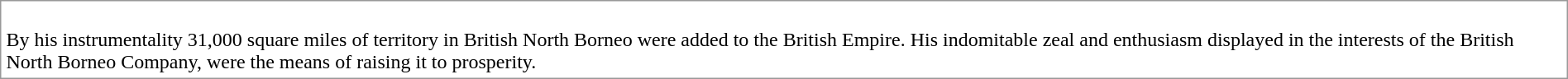<table cellpadding="4" style="margin:1em auto; border:1px solid #999; border-collapse:collapse; margin:1em 0">
<tr>
<td><br>By his instrumentality 31,000 square miles of territory in British North Borneo were added to the British Empire. His indomitable zeal and enthusiasm displayed in the interests of the British North Borneo Company, were the means of raising it to prosperity.</td>
</tr>
</table>
